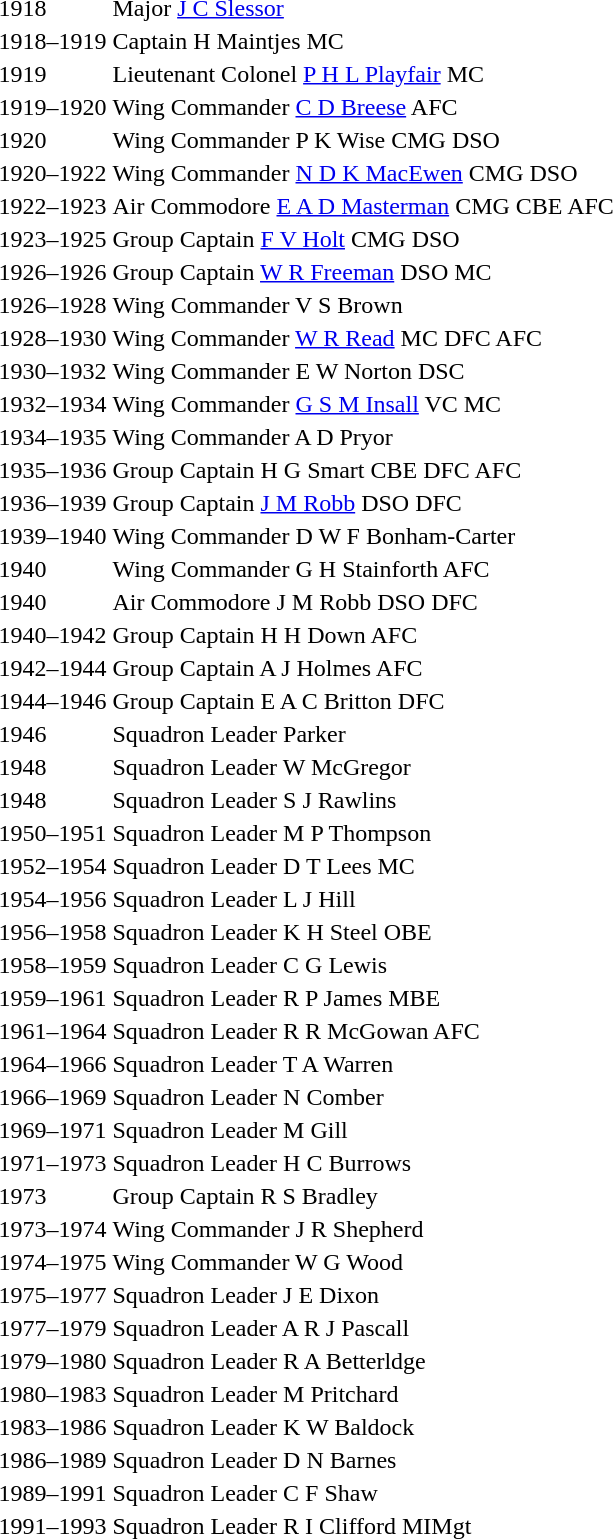<table>
<tr>
<td>1918</td>
<td>Major <a href='#'>J C Slessor</a></td>
</tr>
<tr>
<td>1918–1919</td>
<td>Captain H Maintjes MC</td>
</tr>
<tr>
<td>1919</td>
<td>Lieutenant Colonel <a href='#'>P H L Playfair</a> MC</td>
</tr>
<tr>
<td>1919–1920</td>
<td>Wing Commander <a href='#'>C D Breese</a> AFC</td>
</tr>
<tr>
<td>1920</td>
<td>Wing Commander P K Wise CMG DSO</td>
</tr>
<tr>
<td>1920–1922</td>
<td>Wing Commander <a href='#'>N D K MacEwen</a> CMG DSO</td>
</tr>
<tr>
<td>1922–1923</td>
<td>Air Commodore <a href='#'>E A D Masterman</a> CMG CBE AFC</td>
</tr>
<tr>
<td>1923–1925</td>
<td>Group Captain <a href='#'>F V Holt</a> CMG DSO</td>
</tr>
<tr>
<td>1926–1926</td>
<td>Group Captain <a href='#'>W R Freeman</a> DSO MC</td>
</tr>
<tr>
<td>1926–1928</td>
<td>Wing Commander V S Brown</td>
</tr>
<tr>
<td>1928–1930</td>
<td>Wing Commander <a href='#'>W R Read</a> MC DFC AFC</td>
</tr>
<tr>
<td>1930–1932</td>
<td>Wing Commander E W Norton DSC</td>
</tr>
<tr>
<td>1932–1934</td>
<td>Wing Commander <a href='#'>G S M Insall</a> VC MC</td>
</tr>
<tr>
<td>1934–1935</td>
<td>Wing Commander A D Pryor</td>
</tr>
<tr>
<td>1935–1936</td>
<td>Group Captain H G Smart CBE DFC AFC</td>
</tr>
<tr>
<td>1936–1939</td>
<td>Group Captain <a href='#'>J M Robb</a> DSO DFC</td>
</tr>
<tr>
<td>1939–1940</td>
<td>Wing Commander D W F Bonham-Carter</td>
</tr>
<tr>
<td>1940</td>
<td>Wing Commander G H Stainforth AFC</td>
</tr>
<tr>
<td>1940</td>
<td>Air Commodore J M Robb DSO DFC</td>
</tr>
<tr>
<td>1940–1942</td>
<td>Group Captain H H Down AFC</td>
</tr>
<tr>
<td>1942–1944</td>
<td>Group Captain A J Holmes AFC</td>
</tr>
<tr>
<td>1944–1946</td>
<td>Group Captain E A C Britton DFC</td>
</tr>
<tr>
<td>1946</td>
<td>Squadron Leader Parker</td>
</tr>
<tr>
<td>1948</td>
<td>Squadron Leader W McGregor</td>
</tr>
<tr>
<td>1948</td>
<td>Squadron Leader S J Rawlins</td>
</tr>
<tr>
<td>1950–1951</td>
<td>Squadron Leader M P Thompson</td>
</tr>
<tr>
<td>1952–1954</td>
<td>Squadron Leader D T Lees MC</td>
</tr>
<tr>
<td>1954–1956</td>
<td>Squadron Leader L J Hill</td>
</tr>
<tr>
<td>1956–1958</td>
<td>Squadron Leader K H Steel OBE</td>
</tr>
<tr>
<td>1958–1959</td>
<td>Squadron Leader C G Lewis</td>
</tr>
<tr>
<td>1959–1961</td>
<td>Squadron Leader R P James MBE</td>
</tr>
<tr>
<td>1961–1964</td>
<td>Squadron Leader R R McGowan AFC</td>
</tr>
<tr>
<td>1964–1966</td>
<td>Squadron Leader T A Warren</td>
</tr>
<tr>
<td>1966–1969</td>
<td>Squadron Leader N Comber</td>
</tr>
<tr>
<td>1969–1971</td>
<td>Squadron Leader M Gill</td>
</tr>
<tr>
<td>1971–1973</td>
<td>Squadron Leader H C Burrows</td>
</tr>
<tr>
<td>1973</td>
<td>Group Captain R S Bradley</td>
</tr>
<tr>
<td>1973–1974</td>
<td>Wing Commander J R Shepherd</td>
</tr>
<tr>
<td>1974–1975</td>
<td>Wing Commander W G Wood</td>
</tr>
<tr>
<td>1975–1977</td>
<td>Squadron Leader J E Dixon</td>
</tr>
<tr>
<td>1977–1979</td>
<td>Squadron Leader A R J Pascall</td>
</tr>
<tr>
<td>1979–1980</td>
<td>Squadron Leader R A Betterldge</td>
</tr>
<tr>
<td>1980–1983</td>
<td>Squadron Leader M Pritchard</td>
</tr>
<tr>
<td>1983–1986</td>
<td>Squadron Leader K W Baldock</td>
</tr>
<tr>
<td>1986–1989</td>
<td>Squadron Leader D N Barnes</td>
</tr>
<tr>
<td>1989–1991</td>
<td>Squadron Leader C F Shaw</td>
</tr>
<tr>
<td>1991–1993</td>
<td>Squadron Leader R I Clifford MIMgt</td>
</tr>
</table>
